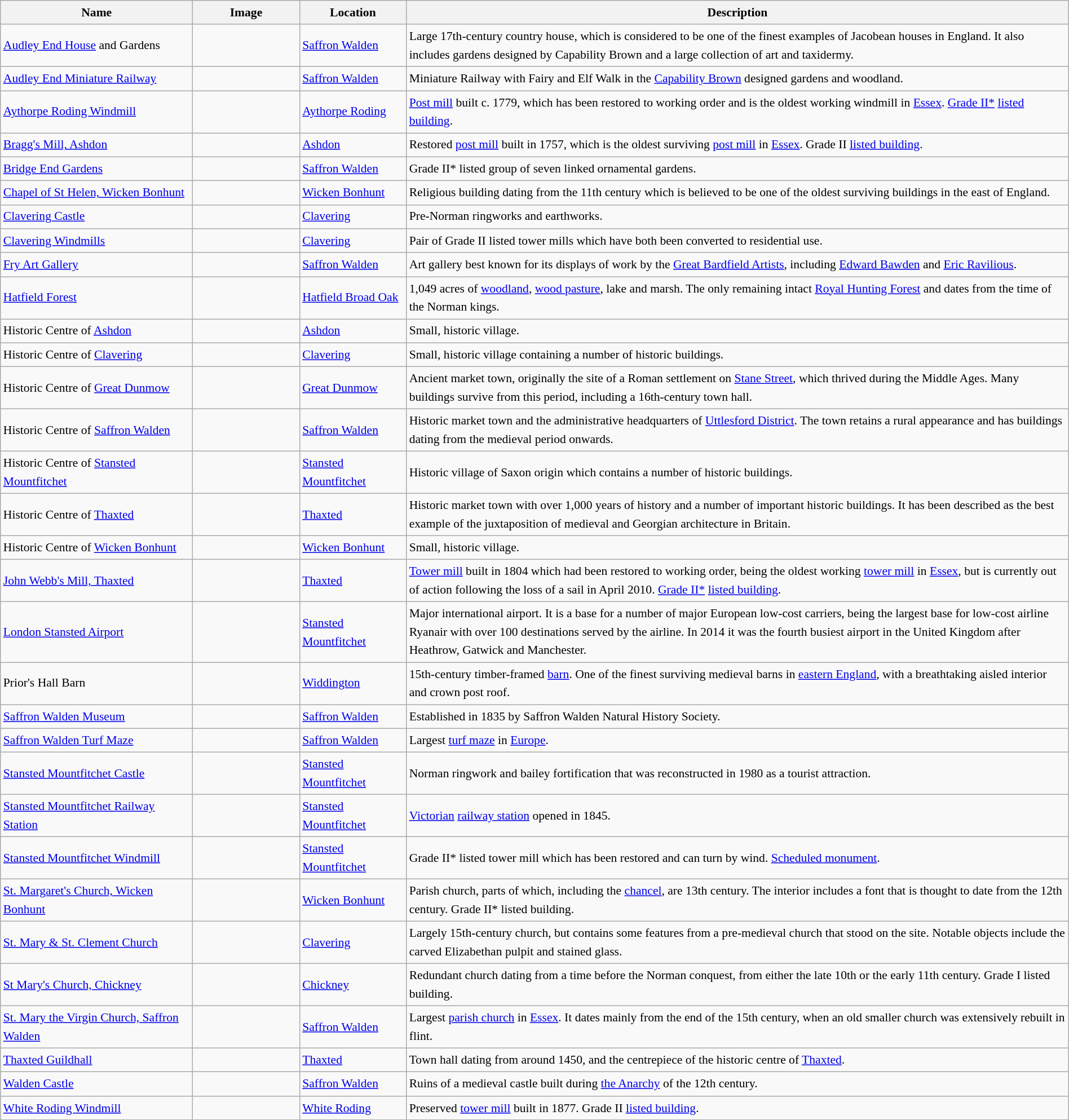<table class="wikitable sortable" style="font-size:90%;width:100%;border:0px;text-align:left;line-height:150%;">
<tr>
<th width="18%">Name</th>
<th width="10%" class="unsortable">Image</th>
<th width="10%">Location</th>
<th width="62%" class="unsortable">Description</th>
</tr>
<tr>
<td><a href='#'>Audley End House</a> and Gardens</td>
<td></td>
<td><a href='#'>Saffron Walden</a></td>
<td>Large 17th-century country house, which is considered to be one of the finest examples of Jacobean houses in England. It also includes gardens designed by Capability Brown and a large collection of art and taxidermy.</td>
</tr>
<tr>
<td><a href='#'>Audley End Miniature Railway</a></td>
<td></td>
<td><a href='#'>Saffron Walden</a></td>
<td>Miniature Railway with Fairy and Elf Walk in the <a href='#'>Capability Brown</a> designed gardens and woodland.</td>
</tr>
<tr>
<td><a href='#'>Aythorpe Roding Windmill</a></td>
<td></td>
<td><a href='#'>Aythorpe Roding</a></td>
<td><a href='#'>Post mill</a> built c. 1779, which has been restored to working order and is the oldest working windmill in <a href='#'>Essex</a>. <a href='#'>Grade II*</a> <a href='#'>listed building</a>.</td>
</tr>
<tr>
<td><a href='#'>Bragg's Mill, Ashdon</a></td>
<td></td>
<td><a href='#'>Ashdon</a></td>
<td>Restored <a href='#'>post mill</a> built in 1757, which is the oldest surviving <a href='#'>post mill</a> in <a href='#'>Essex</a>. Grade II <a href='#'>listed building</a>.</td>
</tr>
<tr>
<td><a href='#'>Bridge End Gardens</a></td>
<td></td>
<td><a href='#'>Saffron Walden</a></td>
<td>Grade II* listed group of seven linked ornamental gardens.</td>
</tr>
<tr>
<td><a href='#'>Chapel of St Helen, Wicken Bonhunt</a></td>
<td></td>
<td><a href='#'>Wicken Bonhunt</a></td>
<td>Religious building dating from the 11th century which is believed to be one of the oldest surviving buildings in the east of England.</td>
</tr>
<tr>
<td><a href='#'>Clavering Castle</a></td>
<td></td>
<td><a href='#'>Clavering</a></td>
<td>Pre-Norman ringworks and earthworks.</td>
</tr>
<tr>
<td><a href='#'>Clavering Windmills</a></td>
<td></td>
<td><a href='#'>Clavering</a></td>
<td>Pair of Grade II listed tower mills which have both been converted to residential use.</td>
</tr>
<tr>
<td><a href='#'>Fry Art Gallery</a></td>
<td></td>
<td><a href='#'>Saffron Walden</a></td>
<td>Art gallery best known for its displays of work by the <a href='#'>Great Bardfield Artists</a>, including <a href='#'>Edward Bawden</a> and <a href='#'>Eric Ravilious</a>.</td>
</tr>
<tr>
<td><a href='#'>Hatfield Forest</a></td>
<td></td>
<td><a href='#'>Hatfield Broad Oak</a></td>
<td>1,049 acres of <a href='#'>woodland</a>, <a href='#'>wood pasture</a>, lake and marsh. The only remaining intact <a href='#'>Royal Hunting Forest</a> and dates from the time of the Norman kings.</td>
</tr>
<tr>
<td>Historic Centre of <a href='#'>Ashdon</a></td>
<td></td>
<td><a href='#'>Ashdon</a></td>
<td>Small, historic village.</td>
</tr>
<tr>
<td>Historic Centre of <a href='#'>Clavering</a></td>
<td></td>
<td><a href='#'>Clavering</a></td>
<td>Small, historic village containing a number of historic buildings.</td>
</tr>
<tr>
<td>Historic Centre of <a href='#'>Great Dunmow</a></td>
<td></td>
<td><a href='#'>Great Dunmow</a></td>
<td>Ancient market town, originally the site of a Roman settlement on <a href='#'>Stane Street</a>, which thrived during the Middle Ages. Many buildings survive from this period, including a 16th-century town hall.</td>
</tr>
<tr>
<td>Historic Centre of <a href='#'>Saffron Walden</a></td>
<td></td>
<td><a href='#'>Saffron Walden</a></td>
<td>Historic market town and the administrative headquarters of <a href='#'>Uttlesford District</a>. The town retains a rural appearance and has buildings dating from the medieval period onwards.</td>
</tr>
<tr>
<td>Historic Centre of <a href='#'>Stansted Mountfitchet</a></td>
<td></td>
<td><a href='#'>Stansted Mountfitchet</a></td>
<td>Historic village of Saxon origin which contains a number of historic buildings.</td>
</tr>
<tr>
<td>Historic Centre of <a href='#'>Thaxted</a></td>
<td></td>
<td><a href='#'>Thaxted</a></td>
<td>Historic market town with over 1,000 years of history and a number of important historic buildings. It has been described as the best example of the juxtaposition of medieval and Georgian architecture in Britain.</td>
</tr>
<tr>
<td>Historic Centre of <a href='#'>Wicken Bonhunt</a></td>
<td></td>
<td><a href='#'>Wicken Bonhunt</a></td>
<td>Small, historic village.</td>
</tr>
<tr>
<td><a href='#'>John Webb's Mill, Thaxted</a></td>
<td></td>
<td><a href='#'>Thaxted</a></td>
<td><a href='#'>Tower mill</a> built in 1804 which had been restored to working order, being the oldest working <a href='#'>tower mill</a> in <a href='#'>Essex</a>, but is currently out of action following the loss of a sail in April 2010. <a href='#'>Grade II*</a> <a href='#'>listed building</a>.</td>
</tr>
<tr>
<td><a href='#'>London Stansted Airport</a></td>
<td></td>
<td><a href='#'>Stansted Mountfitchet</a></td>
<td>Major international airport. It is a base for a number of major European low-cost carriers, being the largest base for low-cost airline Ryanair with over 100 destinations served by the airline. In 2014 it was the fourth busiest airport in the United Kingdom after Heathrow, Gatwick and Manchester.</td>
</tr>
<tr>
<td>Prior's Hall Barn</td>
<td></td>
<td><a href='#'>Widdington</a></td>
<td>15th-century timber-framed <a href='#'>barn</a>. One of the finest surviving medieval barns in <a href='#'>eastern England</a>, with a breathtaking aisled interior and crown post roof.</td>
</tr>
<tr>
<td><a href='#'>Saffron Walden Museum</a></td>
<td></td>
<td><a href='#'>Saffron Walden</a></td>
<td>Established in 1835 by Saffron Walden Natural History Society.</td>
</tr>
<tr>
<td><a href='#'>Saffron Walden Turf Maze</a></td>
<td></td>
<td><a href='#'>Saffron Walden</a></td>
<td>Largest <a href='#'>turf maze</a> in <a href='#'>Europe</a>.</td>
</tr>
<tr>
<td><a href='#'>Stansted Mountfitchet Castle</a></td>
<td></td>
<td><a href='#'>Stansted Mountfitchet</a></td>
<td>Norman ringwork and bailey fortification that was reconstructed in 1980 as a tourist attraction.</td>
</tr>
<tr>
<td><a href='#'>Stansted Mountfitchet Railway Station</a></td>
<td></td>
<td><a href='#'>Stansted Mountfitchet</a></td>
<td><a href='#'>Victorian</a> <a href='#'>railway station</a> opened in 1845.</td>
</tr>
<tr>
<td><a href='#'>Stansted Mountfitchet Windmill</a></td>
<td></td>
<td><a href='#'>Stansted Mountfitchet</a></td>
<td>Grade II* listed tower mill which has been restored and can turn by wind. <a href='#'>Scheduled monument</a>.</td>
</tr>
<tr>
<td><a href='#'>St. Margaret's Church, Wicken Bonhunt</a></td>
<td></td>
<td><a href='#'>Wicken Bonhunt</a></td>
<td>Parish church, parts of which, including the <a href='#'>chancel</a>, are 13th century. The interior includes a font that is thought to date from the 12th century. Grade II* listed building.</td>
</tr>
<tr>
<td><a href='#'>St. Mary & St. Clement Church</a></td>
<td></td>
<td><a href='#'>Clavering</a></td>
<td>Largely 15th-century church, but contains some features from a pre-medieval church that stood on the site. Notable objects include the carved Elizabethan pulpit and stained glass.</td>
</tr>
<tr>
<td><a href='#'>St Mary's Church, Chickney</a></td>
<td></td>
<td><a href='#'>Chickney</a></td>
<td>Redundant church dating from a time before the Norman conquest, from either the late 10th or the early 11th century. Grade I listed building.</td>
</tr>
<tr>
<td><a href='#'>St. Mary the Virgin Church, Saffron Walden</a></td>
<td></td>
<td><a href='#'>Saffron Walden</a></td>
<td>Largest <a href='#'>parish church</a> in <a href='#'>Essex</a>. It dates mainly from the end of the 15th century, when an old smaller church was extensively rebuilt in flint.</td>
</tr>
<tr>
<td><a href='#'>Thaxted Guildhall</a></td>
<td></td>
<td><a href='#'>Thaxted</a></td>
<td>Town hall dating from around 1450, and the centrepiece of the historic centre of <a href='#'>Thaxted</a>.</td>
</tr>
<tr>
<td><a href='#'>Walden Castle</a></td>
<td></td>
<td><a href='#'>Saffron Walden</a></td>
<td>Ruins of a medieval castle built during <a href='#'>the Anarchy</a> of the 12th century.</td>
</tr>
<tr>
<td><a href='#'>White Roding Windmill</a></td>
<td></td>
<td><a href='#'>White Roding</a></td>
<td>Preserved <a href='#'>tower mill</a> built in 1877. Grade II <a href='#'>listed building</a>.</td>
</tr>
<tr>
</tr>
</table>
